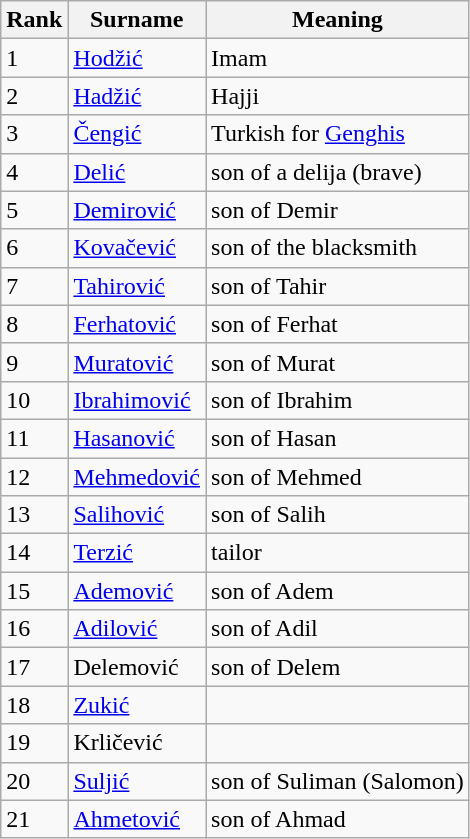<table class="wikitable">
<tr>
<th>Rank</th>
<th>Surname</th>
<th>Meaning</th>
</tr>
<tr>
<td>1</td>
<td><a href='#'>Hodžić</a></td>
<td>Imam</td>
</tr>
<tr>
<td>2</td>
<td><a href='#'>Hadžić</a></td>
<td>Hajji</td>
</tr>
<tr>
<td>3</td>
<td><a href='#'>Čengić</a></td>
<td>Turkish for <a href='#'>Genghis</a></td>
</tr>
<tr>
<td>4</td>
<td><a href='#'>Delić</a></td>
<td>son of a delija (brave)</td>
</tr>
<tr>
<td>5</td>
<td><a href='#'>Demirović</a></td>
<td>son of Demir</td>
</tr>
<tr>
<td>6</td>
<td><a href='#'>Kovačević</a></td>
<td>son of the blacksmith</td>
</tr>
<tr>
<td>7</td>
<td><a href='#'>Tahirović</a></td>
<td>son of Tahir</td>
</tr>
<tr>
<td>8</td>
<td><a href='#'>Ferhatović</a></td>
<td>son of Ferhat</td>
</tr>
<tr>
<td>9</td>
<td><a href='#'>Muratović</a></td>
<td>son of Murat</td>
</tr>
<tr>
<td>10</td>
<td><a href='#'>Ibrahimović</a></td>
<td>son of Ibrahim</td>
</tr>
<tr>
<td>11</td>
<td><a href='#'>Hasanović</a></td>
<td>son of Hasan</td>
</tr>
<tr>
<td>12</td>
<td><a href='#'>Mehmedović</a></td>
<td>son of Mehmed</td>
</tr>
<tr>
<td>13</td>
<td><a href='#'>Salihović</a></td>
<td>son of Salih</td>
</tr>
<tr>
<td>14</td>
<td><a href='#'>Terzić</a></td>
<td>tailor</td>
</tr>
<tr>
<td>15</td>
<td><a href='#'>Ademović</a></td>
<td>son of Adem</td>
</tr>
<tr>
<td>16</td>
<td><a href='#'>Adilović</a></td>
<td>son of Adil</td>
</tr>
<tr>
<td>17</td>
<td>Delemović</td>
<td>son of Delem</td>
</tr>
<tr>
<td>18</td>
<td><a href='#'>Zukić</a></td>
<td></td>
</tr>
<tr>
<td>19</td>
<td>Krličević</td>
<td></td>
</tr>
<tr>
<td>20</td>
<td><a href='#'>Suljić</a></td>
<td>son of Suliman (Salomon)</td>
</tr>
<tr>
<td>21</td>
<td><a href='#'>Ahmetović</a></td>
<td>son of Ahmad</td>
</tr>
</table>
